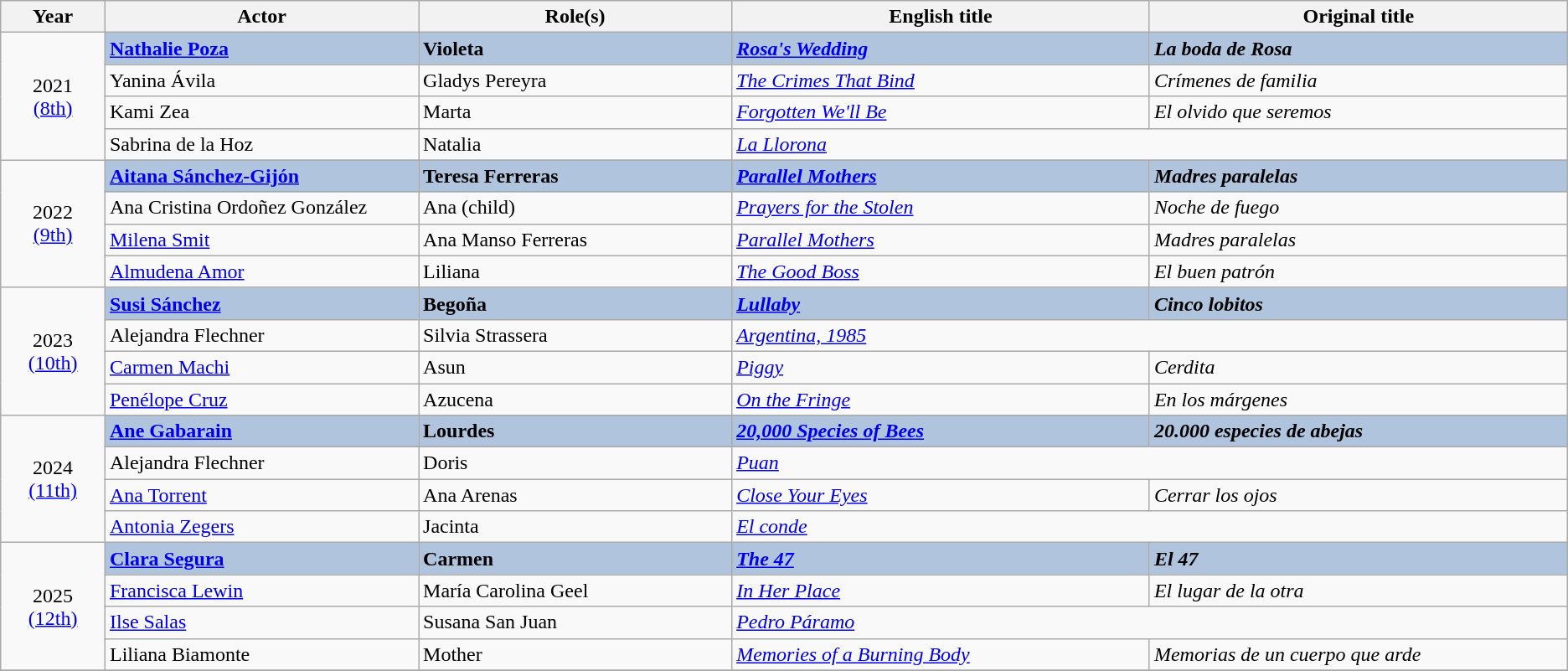<table class="wikitable sortable" style="text-align:left;">
<tr>
<th scope="col" style="width:5%;">Year</th>
<th scope="col" style="width:15%;">Actor</th>
<th scope="col" style="width:15%;">Role(s)</th>
<th scope="col" style="width:20%;">English title</th>
<th scope="col" style="width:20%;">Original title</th>
</tr>
<tr>
<td rowspan="4" style="text-align:center;">2021<br><a href='#'>(8th)</a><br></td>
<td style="background:#B0C4DE;"> <strong><a href='#'>Nathalie Poza</a></strong></td>
<td style="background:#B0C4DE;"><strong>Violeta</strong></td>
<td style="background:#B0C4DE;"><strong><em><a href='#'>Rosa's Wedding</a></em></strong></td>
<td style="background:#B0C4DE;"><strong><em>La boda de Rosa</em></strong></td>
</tr>
<tr>
<td> Yanina Ávila</td>
<td>Gladys Pereyra</td>
<td><em><a href='#'>The Crimes That Bind</a></em></td>
<td><em>Crímenes de familia</em></td>
</tr>
<tr>
<td> Kami Zea</td>
<td>Marta</td>
<td><em><a href='#'>Forgotten We'll Be</a></em></td>
<td><em>El olvido que seremos</em></td>
</tr>
<tr>
<td> Sabrina de la Hoz</td>
<td>Natalia</td>
<td colspan="2"><em><a href='#'>La Llorona</a></em></td>
</tr>
<tr>
<td rowspan="4" style="text-align:center;">2022<br><a href='#'>(9th)</a><br></td>
<td style="background:#B0C4DE;"><strong> <a href='#'>Aitana Sánchez-Gijón</a></strong></td>
<td style="background:#B0C4DE;"><strong>Teresa Ferreras</strong></td>
<td style="background:#B0C4DE;"><strong><em><a href='#'>Parallel Mothers</a></em></strong></td>
<td style="background:#B0C4DE;"><strong><em>Madres paralelas</em></strong></td>
</tr>
<tr>
<td> Ana Cristina Ordoñez González</td>
<td>Ana (child)</td>
<td><em><a href='#'>Prayers for the Stolen</a></em></td>
<td><em>Noche de fuego</em></td>
</tr>
<tr>
<td> <a href='#'>Milena Smit</a></td>
<td>Ana Manso Ferreras</td>
<td><em><a href='#'>Parallel Mothers</a></em></td>
<td><em>Madres paralelas</em></td>
</tr>
<tr>
<td> <a href='#'>Almudena Amor</a></td>
<td>Liliana</td>
<td><em><a href='#'>The Good Boss</a></em></td>
<td><em>El buen patrón</em></td>
</tr>
<tr>
<td rowspan="4" style="text-align:center;">2023<br><a href='#'>(10th)</a><br></td>
<td style="background:#B0C4DE;"><strong> <a href='#'>Susi Sánchez</a></strong></td>
<td style="background:#B0C4DE;"><strong>Begoña</strong></td>
<td style="background:#B0C4DE;"><strong><em><a href='#'>Lullaby</a></em></strong></td>
<td style="background:#B0C4DE;"><strong><em>Cinco lobitos</em></strong></td>
</tr>
<tr>
<td> Alejandra Flechner</td>
<td>Silvia Strassera</td>
<td colspan="2"><em><a href='#'>Argentina, 1985</a></em></td>
</tr>
<tr>
<td> <a href='#'>Carmen Machi</a></td>
<td>Asun</td>
<td><em><a href='#'>Piggy</a></em></td>
<td><em>Cerdita</em></td>
</tr>
<tr>
<td> <a href='#'>Penélope Cruz</a></td>
<td>Azucena</td>
<td><em><a href='#'>On the Fringe</a></em></td>
<td><em>En los márgenes</em></td>
</tr>
<tr>
<td rowspan="4" style="text-align:center;">2024<br><a href='#'>(11th)</a><br></td>
<td style="background:#B0C4DE;"> <strong><a href='#'>Ane Gabarain</a></strong></td>
<td style="background:#B0C4DE;"><strong>Lourdes</strong></td>
<td style="background:#B0C4DE;"><strong><em><a href='#'>20,000 Species of Bees</a></em></strong></td>
<td style="background:#B0C4DE;"><strong><em>20.000 especies de abejas</em></strong></td>
</tr>
<tr>
<td> Alejandra Flechner</td>
<td>Doris</td>
<td colspan="2"><em><a href='#'>Puan</a></em></td>
</tr>
<tr>
<td> <a href='#'>Ana Torrent</a></td>
<td>Ana Arenas</td>
<td><em><a href='#'>Close Your Eyes</a></em></td>
<td><em>Cerrar los ojos</em></td>
</tr>
<tr>
<td> <a href='#'>Antonia Zegers</a></td>
<td>Jacinta</td>
<td colspan="2"><em><a href='#'>El conde</a></em></td>
</tr>
<tr>
<td rowspan="4" style="text-align:center;">2025<br><a href='#'>(12th)</a><br></td>
<td style="background:#B0C4DE;"> <strong><a href='#'>Clara Segura</a></strong></td>
<td style="background:#B0C4DE;"><strong>Carmen</strong></td>
<td style="background:#B0C4DE;"><strong><em><a href='#'>The 47</a></em></strong></td>
<td style="background:#B0C4DE;"><strong><em>El 47</em></strong></td>
</tr>
<tr>
<td> <a href='#'>Francisca Lewin</a></td>
<td>María Carolina Geel</td>
<td><em><a href='#'>In Her Place</a></em></td>
<td><em>El lugar de la otra</em></td>
</tr>
<tr>
<td> <a href='#'>Ilse Salas</a></td>
<td>Susana San Juan</td>
<td colspan="2"><em><a href='#'>Pedro Páramo</a></em></td>
</tr>
<tr>
<td> Liliana Biamonte</td>
<td>Mother</td>
<td><em><a href='#'>Memories of a Burning Body</a></em></td>
<td><em>Memorias de un cuerpo que arde</em></td>
</tr>
<tr>
</tr>
</table>
